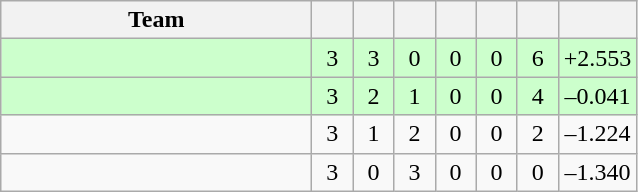<table class="wikitable" style="text-align:center">
<tr>
<th width=200>Team</th>
<th width=20></th>
<th width=20></th>
<th width=20></th>
<th width=20></th>
<th width=20></th>
<th width=20></th>
<th width=45></th>
</tr>
<tr style="background:#cfc">
<td align="left"></td>
<td>3</td>
<td>3</td>
<td>0</td>
<td>0</td>
<td>0</td>
<td>6</td>
<td>+2.553</td>
</tr>
<tr style="background:#cfc">
<td align="left"></td>
<td>3</td>
<td>2</td>
<td>1</td>
<td>0</td>
<td>0</td>
<td>4</td>
<td>–0.041</td>
</tr>
<tr>
<td align="left"></td>
<td>3</td>
<td>1</td>
<td>2</td>
<td>0</td>
<td>0</td>
<td>2</td>
<td>–1.224</td>
</tr>
<tr>
<td align="left"></td>
<td>3</td>
<td>0</td>
<td>3</td>
<td>0</td>
<td>0</td>
<td>0</td>
<td>–1.340</td>
</tr>
</table>
